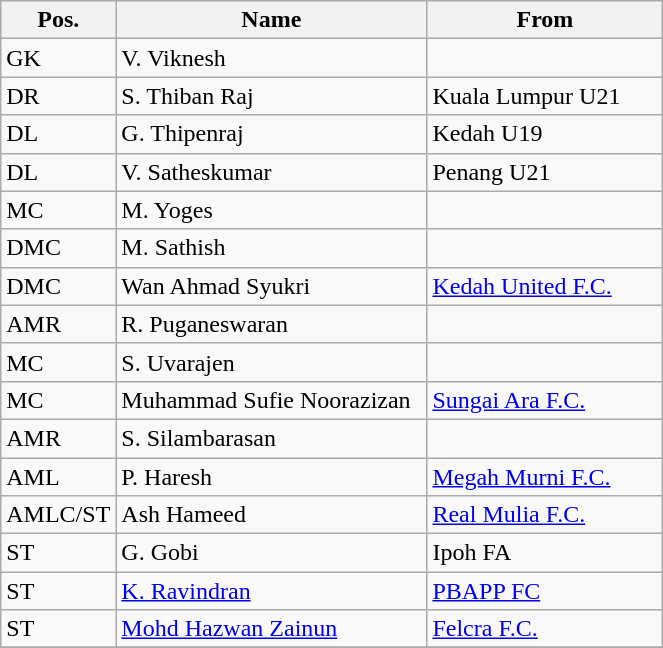<table class="wikitable sortable">
<tr>
<th width= 25>Pos.</th>
<th width= 200>Name</th>
<th width= 150>From</th>
</tr>
<tr>
<td>GK</td>
<td> V. Viknesh</td>
<td></td>
</tr>
<tr>
<td>DR</td>
<td> S. Thiban Raj</td>
<td> Kuala Lumpur U21</td>
</tr>
<tr>
<td>DL</td>
<td> G. Thipenraj</td>
<td> Kedah U19</td>
</tr>
<tr>
<td>DL</td>
<td> V. Satheskumar</td>
<td> Penang U21</td>
</tr>
<tr>
<td>MC</td>
<td> M. Yoges</td>
<td></td>
</tr>
<tr>
<td>DMC</td>
<td> M. Sathish</td>
<td></td>
</tr>
<tr>
<td>DMC</td>
<td> Wan Ahmad Syukri</td>
<td> <a href='#'>Kedah United F.C.</a></td>
</tr>
<tr>
<td>AMR</td>
<td> R. Puganeswaran</td>
<td></td>
</tr>
<tr>
<td>MC</td>
<td> S. Uvarajen</td>
<td></td>
</tr>
<tr>
<td>MC</td>
<td> Muhammad Sufie Noorazizan</td>
<td> <a href='#'>Sungai Ara F.C.</a></td>
</tr>
<tr>
<td>AMR</td>
<td> S. Silambarasan</td>
<td></td>
</tr>
<tr>
<td>AML</td>
<td> P. Haresh</td>
<td> <a href='#'>Megah Murni F.C.</a></td>
</tr>
<tr>
<td>AMLC/ST</td>
<td> Ash Hameed</td>
<td> <a href='#'>Real Mulia F.C.</a></td>
</tr>
<tr>
<td>ST</td>
<td> G. Gobi</td>
<td> Ipoh FA</td>
</tr>
<tr>
<td>ST</td>
<td> <a href='#'>K. Ravindran</a></td>
<td> <a href='#'>PBAPP FC</a></td>
</tr>
<tr>
<td>ST</td>
<td> <a href='#'>Mohd Hazwan Zainun</a></td>
<td> <a href='#'>Felcra F.C.</a></td>
</tr>
<tr>
</tr>
</table>
